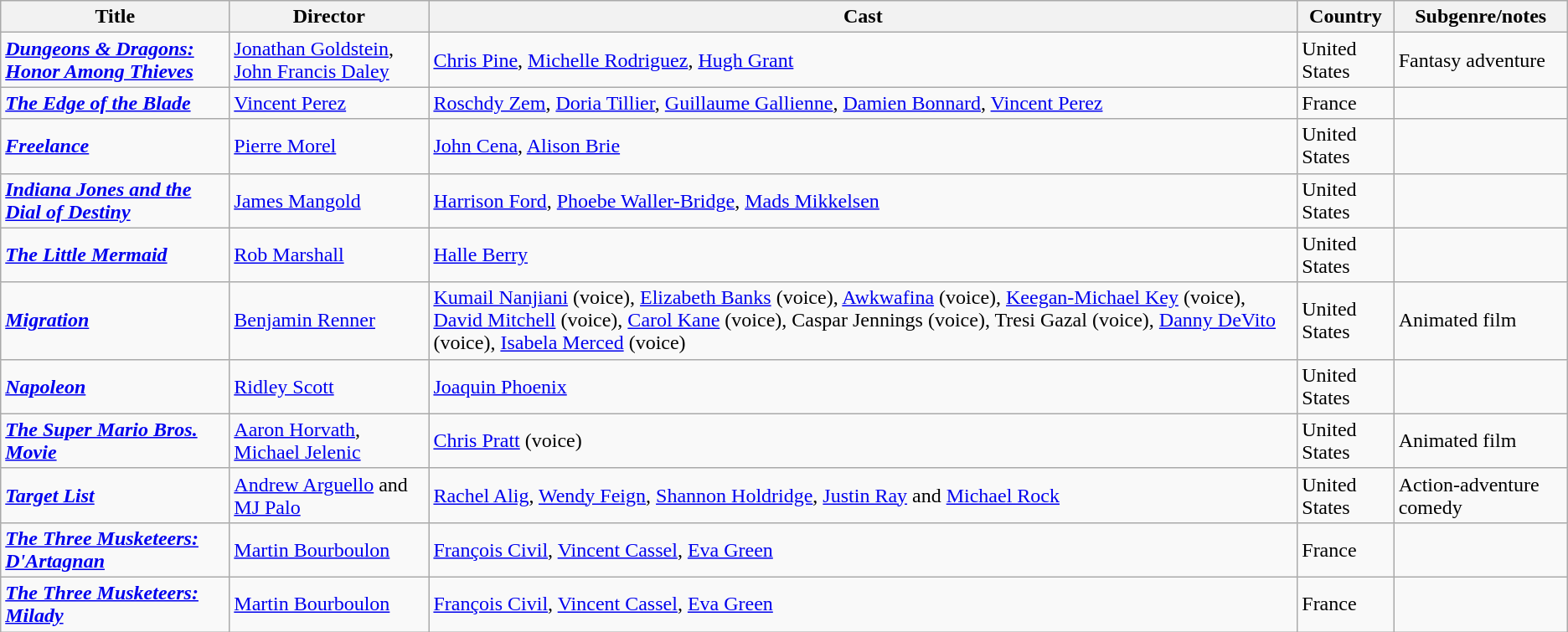<table class="wikitable">
<tr>
<th>Title</th>
<th>Director</th>
<th>Cast</th>
<th>Country</th>
<th>Subgenre/notes</th>
</tr>
<tr>
<td><strong><em><a href='#'>Dungeons & Dragons: Honor Among Thieves</a></em></strong></td>
<td><a href='#'>Jonathan Goldstein</a>, <a href='#'>John Francis Daley</a></td>
<td><a href='#'>Chris Pine</a>, <a href='#'>Michelle Rodriguez</a>, <a href='#'>Hugh Grant</a></td>
<td>United States</td>
<td>Fantasy adventure</td>
</tr>
<tr>
<td><strong><em><a href='#'>The Edge of the Blade</a></em></strong></td>
<td><a href='#'>Vincent Perez</a></td>
<td><a href='#'>Roschdy Zem</a>, <a href='#'>Doria Tillier</a>, <a href='#'>Guillaume Gallienne</a>, <a href='#'>Damien Bonnard</a>, <a href='#'>Vincent Perez</a></td>
<td>France</td>
<td></td>
</tr>
<tr>
<td><strong><em><a href='#'>Freelance</a></em></strong></td>
<td><a href='#'>Pierre Morel</a></td>
<td><a href='#'>John Cena</a>, <a href='#'>Alison Brie</a></td>
<td>United States</td>
<td></td>
</tr>
<tr>
<td><strong><em><a href='#'>Indiana Jones and the Dial of Destiny</a></em></strong></td>
<td><a href='#'>James Mangold</a></td>
<td><a href='#'>Harrison Ford</a>, <a href='#'>Phoebe Waller-Bridge</a>, <a href='#'>Mads Mikkelsen</a></td>
<td>United States</td>
<td></td>
</tr>
<tr>
<td><strong><em><a href='#'>The Little Mermaid</a></em></strong></td>
<td><a href='#'>Rob Marshall</a></td>
<td><a href='#'>Halle Berry</a></td>
<td>United States</td>
<td></td>
</tr>
<tr>
<td><strong><em><a href='#'>Migration</a></em></strong></td>
<td><a href='#'>Benjamin Renner</a></td>
<td><a href='#'>Kumail Nanjiani</a> (voice), <a href='#'>Elizabeth Banks</a> (voice), <a href='#'>Awkwafina</a> (voice), <a href='#'>Keegan-Michael Key</a> (voice), <a href='#'>David Mitchell</a> (voice), <a href='#'>Carol Kane</a> (voice), Caspar Jennings (voice), Tresi Gazal (voice), <a href='#'>Danny DeVito</a> (voice), <a href='#'>Isabela Merced</a> (voice)</td>
<td>United States</td>
<td>Animated film</td>
</tr>
<tr>
<td><strong><em><a href='#'>Napoleon</a></em></strong></td>
<td><a href='#'>Ridley Scott</a></td>
<td><a href='#'>Joaquin Phoenix</a></td>
<td>United States</td>
<td></td>
</tr>
<tr>
<td><strong><em><a href='#'>The Super Mario Bros. Movie</a></em></strong></td>
<td><a href='#'>Aaron Horvath</a>, <a href='#'>Michael Jelenic</a></td>
<td><a href='#'>Chris Pratt</a> (voice)</td>
<td>United States</td>
<td>Animated film</td>
</tr>
<tr>
<td><strong><em><a href='#'>Target List</a></em></strong></td>
<td><a href='#'>Andrew Arguello</a> and <a href='#'>MJ Palo</a></td>
<td><a href='#'>Rachel Alig</a>, <a href='#'>Wendy Feign</a>, <a href='#'>Shannon Holdridge</a>, <a href='#'>Justin Ray</a> and <a href='#'>Michael Rock</a></td>
<td>United States</td>
<td>Action-adventure comedy</td>
</tr>
<tr>
<td><strong><em><a href='#'>The Three Musketeers: D'Artagnan</a></em></strong></td>
<td><a href='#'>Martin Bourboulon</a></td>
<td><a href='#'>François Civil</a>, <a href='#'>Vincent Cassel</a>, <a href='#'>Eva Green</a></td>
<td>France</td>
<td></td>
</tr>
<tr>
<td><strong><em><a href='#'>The Three Musketeers: Milady</a></em></strong></td>
<td><a href='#'>Martin Bourboulon</a></td>
<td><a href='#'>François Civil</a>, <a href='#'>Vincent Cassel</a>, <a href='#'>Eva Green</a></td>
<td>France</td>
<td></td>
</tr>
</table>
